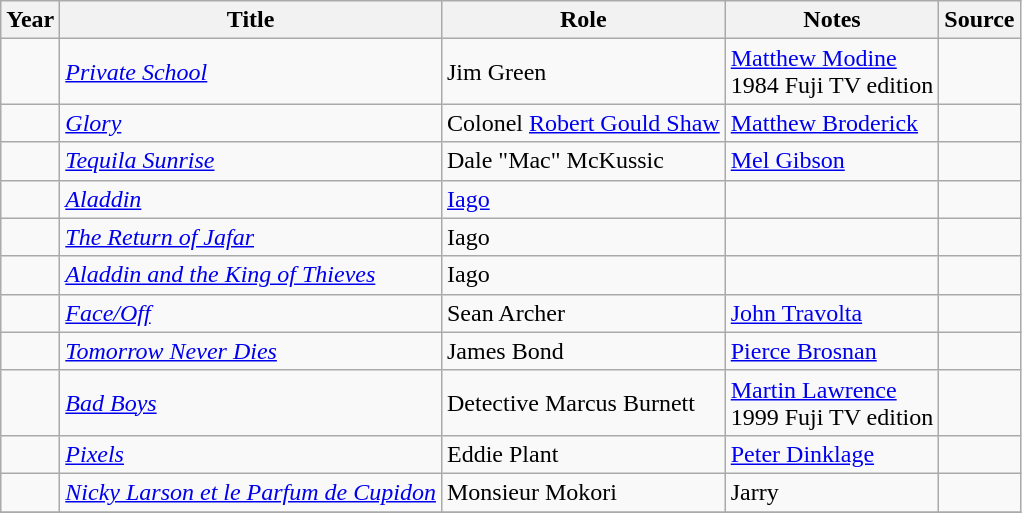<table class="wikitable sortable plainrowheaders">
<tr>
<th>Year</th>
<th>Title</th>
<th>Role</th>
<th class="unsortable">Notes</th>
<th class="unsortable">Source</th>
</tr>
<tr>
<td></td>
<td><em><a href='#'>Private School</a></em></td>
<td>Jim Green</td>
<td><a href='#'>Matthew Modine</a><br>1984 Fuji TV edition</td>
<td></td>
</tr>
<tr>
<td></td>
<td><em><a href='#'>Glory</a></em></td>
<td>Colonel <a href='#'>Robert Gould Shaw</a></td>
<td><a href='#'>Matthew Broderick</a></td>
<td></td>
</tr>
<tr>
<td></td>
<td><em><a href='#'>Tequila Sunrise</a></em></td>
<td>Dale "Mac" McKussic</td>
<td><a href='#'>Mel Gibson</a></td>
<td></td>
</tr>
<tr>
<td></td>
<td><em><a href='#'>Aladdin</a></em></td>
<td><a href='#'>Iago</a></td>
<td></td>
<td></td>
</tr>
<tr>
<td></td>
<td><em><a href='#'>The Return of Jafar</a></em></td>
<td>Iago</td>
<td></td>
<td></td>
</tr>
<tr>
<td></td>
<td><em><a href='#'>Aladdin and the King of Thieves</a></em></td>
<td>Iago</td>
<td></td>
<td></td>
</tr>
<tr>
<td></td>
<td><em><a href='#'>Face/Off</a></em></td>
<td>Sean Archer</td>
<td><a href='#'>John Travolta</a></td>
<td></td>
</tr>
<tr>
<td></td>
<td><em><a href='#'>Tomorrow Never Dies</a></em></td>
<td>James Bond</td>
<td><a href='#'>Pierce Brosnan</a></td>
<td></td>
</tr>
<tr>
<td></td>
<td><em><a href='#'>Bad Boys</a></em></td>
<td>Detective Marcus Burnett</td>
<td><a href='#'>Martin Lawrence</a><br>1999 Fuji TV edition</td>
<td></td>
</tr>
<tr>
<td></td>
<td><em><a href='#'>Pixels</a></em></td>
<td>Eddie Plant</td>
<td><a href='#'>Peter Dinklage</a></td>
<td></td>
</tr>
<tr>
<td></td>
<td><em><a href='#'>Nicky Larson et le Parfum de Cupidon</a></em></td>
<td>Monsieur Mokori</td>
<td>Jarry</td>
<td></td>
</tr>
<tr>
</tr>
</table>
